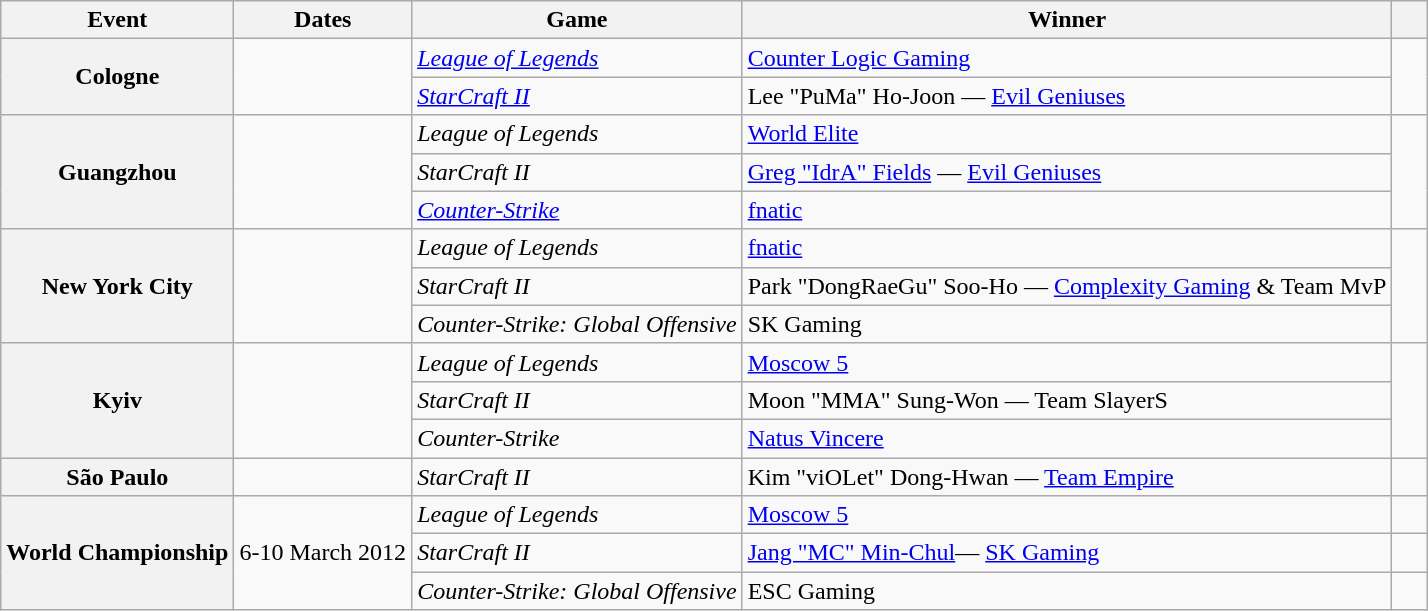<table class="wikitable">
<tr>
<th style="border:1px solid #aaaaaa;">Event</th>
<th>Dates</th>
<th>Game</th>
<th>Winner</th>
<th style="width:1em;"></th>
</tr>
<tr>
<th rowspan="2">Cologne</th>
<td rowspan="2"></td>
<td><em><a href='#'>League of Legends</a></em></td>
<td><a href='#'>Counter Logic Gaming</a></td>
<td rowspan="2"></td>
</tr>
<tr>
<td><em><a href='#'>StarCraft II</a></em></td>
<td>Lee "PuMa" Ho-Joon — <a href='#'>Evil Geniuses</a></td>
</tr>
<tr>
<th rowspan="3">Guangzhou</th>
<td rowspan="3"></td>
<td><em>League of Legends</em></td>
<td><a href='#'>World Elite</a></td>
<td rowspan="3"></td>
</tr>
<tr>
<td><em>StarCraft II</em></td>
<td><a href='#'>Greg "IdrA" Fields</a> — <a href='#'>Evil Geniuses</a></td>
</tr>
<tr>
<td><em><a href='#'>Counter-Strike</a></em></td>
<td><a href='#'>fnatic</a></td>
</tr>
<tr>
<th rowspan="3">New York City</th>
<td rowspan="3"></td>
<td><em>League of Legends</em></td>
<td><a href='#'>fnatic</a></td>
<td rowspan="3"></td>
</tr>
<tr>
<td><em>StarCraft II</em></td>
<td>Park "DongRaeGu" Soo-Ho — <a href='#'>Complexity Gaming</a> & Team MvP</td>
</tr>
<tr>
<td><em>Counter-Strike: Global Offensive</em></td>
<td>SK Gaming</td>
</tr>
<tr>
<th rowspan="3">Kyiv</th>
<td rowspan="3"></td>
<td><em>League of Legends</em></td>
<td><a href='#'>Moscow 5</a></td>
<td rowspan="3"></td>
</tr>
<tr>
<td><em>StarCraft II</em></td>
<td>Moon "MMA" Sung-Won — Team SlayerS</td>
</tr>
<tr>
<td><em>Counter-Strike</em></td>
<td><a href='#'>Natus Vincere</a></td>
</tr>
<tr>
<th>São Paulo</th>
<td></td>
<td><em>StarCraft II</em></td>
<td>Kim "viOLet" Dong-Hwan — <a href='#'>Team Empire</a></td>
<td></td>
</tr>
<tr>
<th rowspan="3">World Championship</th>
<td rowspan="3">6-10 March 2012</td>
<td><em>League of Legends</em></td>
<td><a href='#'>Moscow 5</a></td>
<td></td>
</tr>
<tr>
<td><em>StarCraft II</em></td>
<td><a href='#'>Jang "MC" Min-Chul</a>— <a href='#'>SK Gaming</a></td>
<td></td>
</tr>
<tr>
<td><em>Counter-Strike: Global Offensive</em></td>
<td>ESC Gaming</td>
<td></td>
</tr>
</table>
